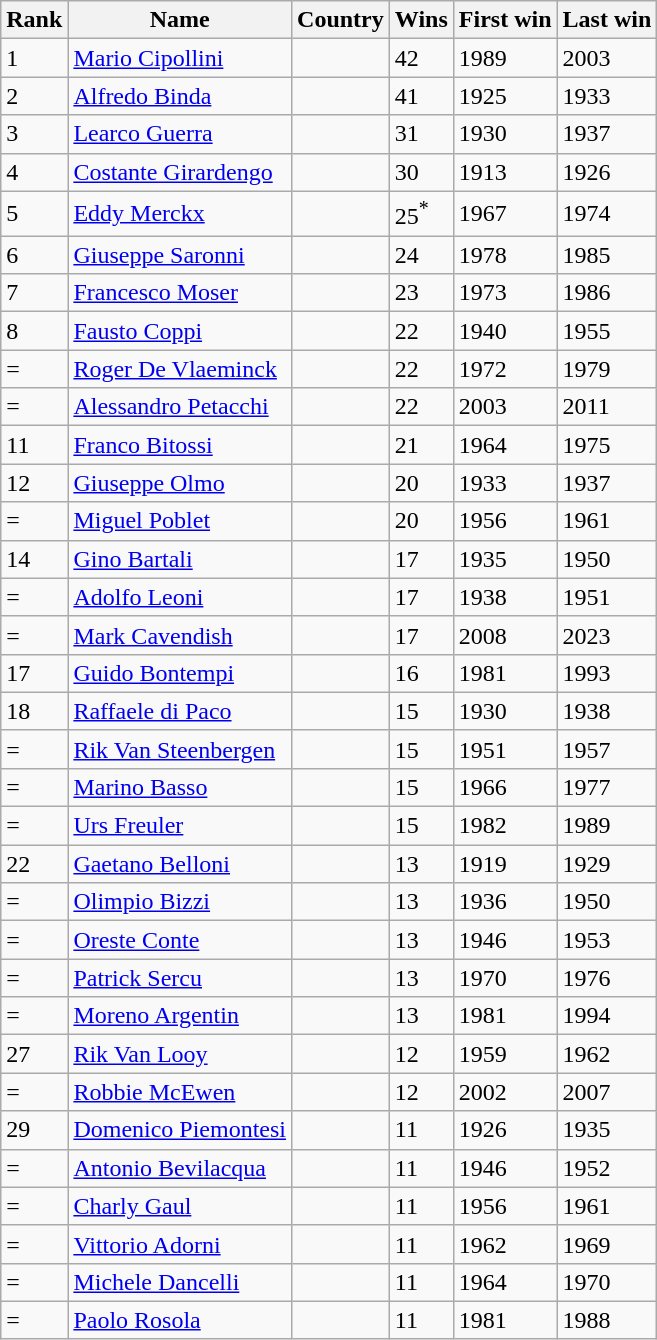<table class="wikitable">
<tr>
<th>Rank</th>
<th>Name</th>
<th>Country</th>
<th>Wins</th>
<th>First win</th>
<th>Last win</th>
</tr>
<tr>
<td>1</td>
<td><a href='#'>Mario Cipollini</a></td>
<td></td>
<td>42</td>
<td>1989</td>
<td>2003</td>
</tr>
<tr>
<td>2</td>
<td><a href='#'>Alfredo Binda</a></td>
<td></td>
<td>41</td>
<td>1925</td>
<td>1933</td>
</tr>
<tr>
<td>3</td>
<td><a href='#'>Learco Guerra</a></td>
<td></td>
<td>31</td>
<td>1930</td>
<td>1937</td>
</tr>
<tr>
<td>4</td>
<td><a href='#'>Costante Girardengo</a></td>
<td></td>
<td>30</td>
<td>1913</td>
<td>1926</td>
</tr>
<tr>
<td>5</td>
<td><a href='#'>Eddy Merckx</a></td>
<td></td>
<td>25<sup>*</sup></td>
<td>1967</td>
<td>1974</td>
</tr>
<tr>
<td>6</td>
<td><a href='#'>Giuseppe Saronni</a></td>
<td></td>
<td>24</td>
<td>1978</td>
<td>1985</td>
</tr>
<tr>
<td>7</td>
<td><a href='#'>Francesco Moser</a></td>
<td></td>
<td>23</td>
<td>1973</td>
<td>1986</td>
</tr>
<tr>
<td>8</td>
<td><a href='#'>Fausto Coppi</a></td>
<td></td>
<td>22</td>
<td>1940</td>
<td>1955</td>
</tr>
<tr>
<td>=</td>
<td><a href='#'>Roger De Vlaeminck</a></td>
<td></td>
<td>22</td>
<td>1972</td>
<td>1979</td>
</tr>
<tr>
<td>=</td>
<td><a href='#'>Alessandro Petacchi</a></td>
<td></td>
<td>22</td>
<td>2003</td>
<td>2011</td>
</tr>
<tr>
<td>11</td>
<td><a href='#'>Franco Bitossi</a></td>
<td></td>
<td>21</td>
<td>1964</td>
<td>1975</td>
</tr>
<tr>
<td>12</td>
<td><a href='#'>Giuseppe Olmo</a></td>
<td></td>
<td>20</td>
<td>1933</td>
<td>1937</td>
</tr>
<tr>
<td>=</td>
<td><a href='#'>Miguel Poblet</a></td>
<td></td>
<td>20</td>
<td>1956</td>
<td>1961</td>
</tr>
<tr>
<td>14</td>
<td><a href='#'>Gino Bartali</a></td>
<td></td>
<td>17</td>
<td>1935</td>
<td>1950</td>
</tr>
<tr>
<td>=</td>
<td><a href='#'>Adolfo Leoni</a></td>
<td></td>
<td>17</td>
<td>1938</td>
<td>1951</td>
</tr>
<tr>
<td>=</td>
<td><a href='#'>Mark Cavendish</a></td>
<td></td>
<td>17</td>
<td>2008</td>
<td>2023</td>
</tr>
<tr>
<td>17</td>
<td><a href='#'>Guido Bontempi</a></td>
<td></td>
<td>16</td>
<td>1981</td>
<td>1993</td>
</tr>
<tr>
<td>18</td>
<td><a href='#'>Raffaele di Paco</a></td>
<td></td>
<td>15</td>
<td>1930</td>
<td>1938</td>
</tr>
<tr>
<td>=</td>
<td><a href='#'>Rik Van Steenbergen</a></td>
<td></td>
<td>15</td>
<td>1951</td>
<td>1957</td>
</tr>
<tr>
<td>=</td>
<td><a href='#'>Marino Basso</a></td>
<td></td>
<td>15</td>
<td>1966</td>
<td>1977</td>
</tr>
<tr>
<td>=</td>
<td><a href='#'>Urs Freuler</a></td>
<td></td>
<td>15</td>
<td>1982</td>
<td>1989</td>
</tr>
<tr>
<td>22</td>
<td><a href='#'>Gaetano Belloni</a></td>
<td></td>
<td>13</td>
<td>1919</td>
<td>1929</td>
</tr>
<tr>
<td>=</td>
<td><a href='#'>Olimpio Bizzi</a></td>
<td></td>
<td>13</td>
<td>1936</td>
<td>1950</td>
</tr>
<tr>
<td>=</td>
<td><a href='#'>Oreste Conte</a></td>
<td></td>
<td>13</td>
<td>1946</td>
<td>1953</td>
</tr>
<tr>
<td>=</td>
<td><a href='#'>Patrick Sercu</a></td>
<td></td>
<td>13</td>
<td>1970</td>
<td>1976</td>
</tr>
<tr>
<td>=</td>
<td><a href='#'>Moreno Argentin</a></td>
<td></td>
<td>13</td>
<td>1981</td>
<td>1994</td>
</tr>
<tr>
<td>27</td>
<td><a href='#'>Rik Van Looy</a></td>
<td></td>
<td>12</td>
<td>1959</td>
<td>1962</td>
</tr>
<tr>
<td>=</td>
<td><a href='#'>Robbie McEwen</a></td>
<td></td>
<td>12</td>
<td>2002</td>
<td>2007</td>
</tr>
<tr>
<td>29</td>
<td><a href='#'>Domenico Piemontesi</a></td>
<td></td>
<td>11</td>
<td>1926</td>
<td>1935</td>
</tr>
<tr>
<td>=</td>
<td><a href='#'>Antonio Bevilacqua</a></td>
<td></td>
<td>11</td>
<td>1946</td>
<td>1952</td>
</tr>
<tr>
<td>=</td>
<td><a href='#'>Charly Gaul</a></td>
<td></td>
<td>11</td>
<td>1956</td>
<td>1961</td>
</tr>
<tr>
<td>=</td>
<td><a href='#'>Vittorio Adorni</a></td>
<td></td>
<td>11</td>
<td>1962</td>
<td>1969</td>
</tr>
<tr>
<td>=</td>
<td><a href='#'>Michele Dancelli</a></td>
<td></td>
<td>11</td>
<td>1964</td>
<td>1970</td>
</tr>
<tr>
<td>=</td>
<td><a href='#'>Paolo Rosola</a></td>
<td></td>
<td>11</td>
<td>1981</td>
<td>1988</td>
</tr>
</table>
